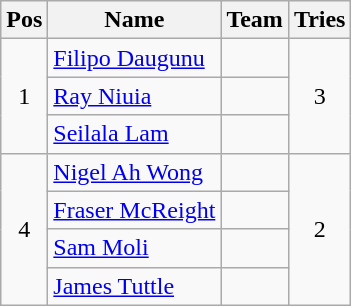<table class="wikitable" style="text-align:center">
<tr>
<th>Pos</th>
<th>Name</th>
<th>Team</th>
<th>Tries</th>
</tr>
<tr>
<td rowspan="3">1</td>
<td align="left"><a href='#'>Filipo Daugunu</a></td>
<td align="left"></td>
<td rowspan="3">3</td>
</tr>
<tr>
<td align="left"><a href='#'>Ray Niuia</a></td>
<td align="left"></td>
</tr>
<tr>
<td align="left"><a href='#'>Seilala Lam</a></td>
<td align="left"></td>
</tr>
<tr>
<td rowspan="4">4</td>
<td align="left"><a href='#'>Nigel Ah Wong</a></td>
<td align="left"></td>
<td rowspan="4">2</td>
</tr>
<tr>
<td align="left"><a href='#'>Fraser McReight</a></td>
<td align="left"></td>
</tr>
<tr>
<td align="left"><a href='#'>Sam Moli</a></td>
<td align="left"></td>
</tr>
<tr>
<td align="left"><a href='#'>James Tuttle</a></td>
<td align="left"></td>
</tr>
</table>
